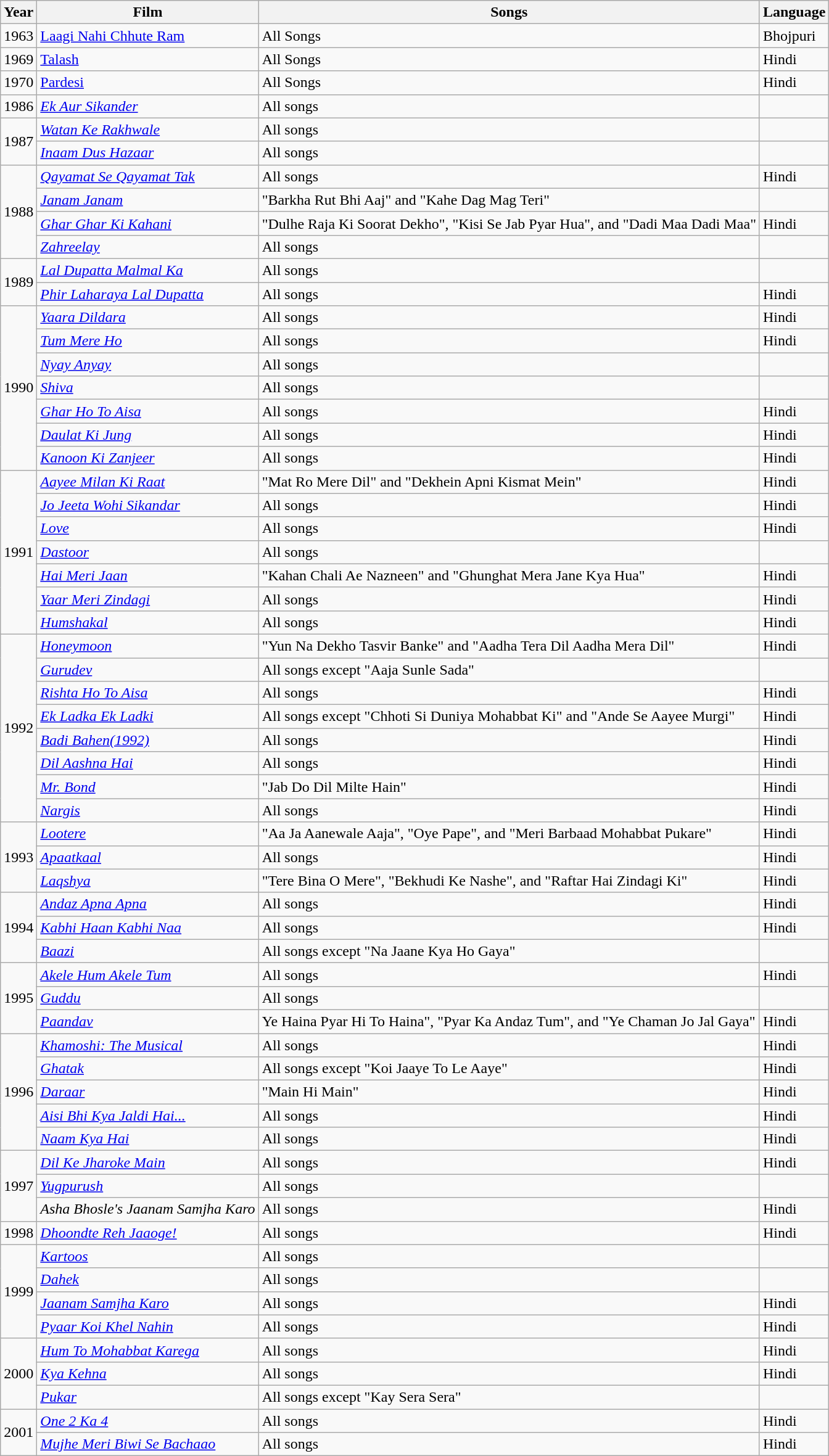<table class="wikitable sortable">
<tr>
<th>Year</th>
<th>Film</th>
<th>Songs</th>
<th>Language</th>
</tr>
<tr>
<td>1963</td>
<td><a href='#'>Laagi Nahi Chhute Ram</a></td>
<td>All Songs</td>
<td>Bhojpuri</td>
</tr>
<tr>
<td>1969</td>
<td><a href='#'>Talash</a></td>
<td>All Songs</td>
<td>Hindi</td>
</tr>
<tr>
<td>1970</td>
<td><a href='#'>Pardesi</a></td>
<td>All Songs</td>
<td>Hindi</td>
</tr>
<tr>
<td>1986</td>
<td><em><a href='#'>Ek Aur Sikander</a></em></td>
<td>All songs</td>
<td></td>
</tr>
<tr>
<td rowspan=2>1987</td>
<td><em><a href='#'>Watan Ke Rakhwale</a></em></td>
<td>All songs</td>
<td></td>
</tr>
<tr>
<td><em><a href='#'>Inaam Dus Hazaar</a></em></td>
<td>All songs</td>
<td></td>
</tr>
<tr>
<td rowspan=4>1988</td>
<td><em><a href='#'>Qayamat Se Qayamat Tak</a></em></td>
<td>All songs</td>
<td>Hindi</td>
</tr>
<tr>
<td><em><a href='#'>Janam Janam</a> </em></td>
<td>"Barkha Rut Bhi Aaj" and "Kahe Dag Mag Teri"</td>
<td></td>
</tr>
<tr>
<td><em><a href='#'>Ghar Ghar Ki Kahani</a></em></td>
<td>"Dulhe Raja Ki Soorat Dekho", "Kisi Se Jab Pyar Hua", and "Dadi Maa Dadi Maa"</td>
<td>Hindi</td>
</tr>
<tr>
<td><em><a href='#'>Zahreelay</a></em></td>
<td>All songs</td>
<td></td>
</tr>
<tr>
<td rowspan="2">1989</td>
<td><em><a href='#'>Lal Dupatta Malmal Ka</a></em></td>
<td>All songs</td>
<td></td>
</tr>
<tr>
<td><em><a href='#'>Phir Laharaya Lal Dupatta</a></em></td>
<td>All songs</td>
<td>Hindi</td>
</tr>
<tr>
<td rowspan=7>1990</td>
<td><em><a href='#'>Yaara Dildara</a></em></td>
<td>All songs</td>
<td>Hindi</td>
</tr>
<tr>
<td><em><a href='#'>Tum Mere Ho</a></em></td>
<td>All songs</td>
<td>Hindi</td>
</tr>
<tr>
<td><em><a href='#'>Nyay Anyay</a></em></td>
<td>All songs</td>
<td></td>
</tr>
<tr>
<td><em><a href='#'>Shiva</a></em></td>
<td>All songs</td>
<td></td>
</tr>
<tr>
<td><em><a href='#'>Ghar Ho To Aisa</a></em></td>
<td>All songs</td>
<td>Hindi</td>
</tr>
<tr>
<td><em><a href='#'>Daulat Ki Jung</a></em></td>
<td>All songs</td>
<td>Hindi</td>
</tr>
<tr>
<td><em><a href='#'>Kanoon Ki Zanjeer</a></em></td>
<td>All songs</td>
<td>Hindi</td>
</tr>
<tr>
<td rowspan=7>1991</td>
<td><em><a href='#'>Aayee Milan Ki Raat</a></em></td>
<td>"Mat Ro Mere Dil" and "Dekhein Apni Kismat Mein"</td>
<td>Hindi</td>
</tr>
<tr>
<td><em><a href='#'>Jo Jeeta Wohi Sikandar</a></em></td>
<td>All songs</td>
<td>Hindi</td>
</tr>
<tr>
<td><em><a href='#'>Love</a></em></td>
<td>All songs</td>
<td>Hindi</td>
</tr>
<tr>
<td><em><a href='#'>Dastoor</a></em></td>
<td>All songs</td>
<td></td>
</tr>
<tr>
<td><em><a href='#'>Hai Meri Jaan</a></em></td>
<td>"Kahan Chali Ae Nazneen" and "Ghunghat Mera Jane Kya Hua"</td>
<td>Hindi</td>
</tr>
<tr>
<td><em><a href='#'>Yaar Meri Zindagi</a></em></td>
<td>All songs</td>
<td>Hindi</td>
</tr>
<tr>
<td><em><a href='#'>Humshakal</a></em></td>
<td>All songs</td>
<td>Hindi</td>
</tr>
<tr>
<td rowspan=8>1992</td>
<td><em><a href='#'>Honeymoon</a></em></td>
<td>"Yun Na Dekho Tasvir Banke" and "Aadha Tera Dil Aadha Mera Dil"</td>
<td>Hindi</td>
</tr>
<tr>
<td><em><a href='#'>Gurudev</a></em></td>
<td>All songs except "Aaja Sunle Sada"</td>
<td></td>
</tr>
<tr>
<td><em><a href='#'>Rishta Ho To Aisa</a></em></td>
<td>All songs</td>
<td>Hindi</td>
</tr>
<tr>
<td><em><a href='#'>Ek Ladka Ek Ladki</a></em></td>
<td>All songs except "Chhoti Si Duniya Mohabbat Ki" and "Ande Se Aayee Murgi"</td>
<td>Hindi</td>
</tr>
<tr>
<td><em><a href='#'>Badi Bahen(1992)</a></em></td>
<td>All songs</td>
<td>Hindi</td>
</tr>
<tr>
<td><em><a href='#'>Dil Aashna Hai</a></em></td>
<td>All songs</td>
<td>Hindi</td>
</tr>
<tr>
<td><em><a href='#'>Mr. Bond</a></em></td>
<td>"Jab Do Dil Milte Hain"</td>
<td>Hindi</td>
</tr>
<tr>
<td><em><a href='#'>Nargis</a></em></td>
<td>All songs</td>
<td>Hindi</td>
</tr>
<tr>
<td rowspan=3>1993</td>
<td><em><a href='#'>Lootere</a></em></td>
<td>"Aa Ja Aanewale Aaja", "Oye Pape", and "Meri Barbaad Mohabbat Pukare"</td>
<td>Hindi</td>
</tr>
<tr>
<td><em><a href='#'>Apaatkaal</a></em></td>
<td>All songs</td>
<td>Hindi</td>
</tr>
<tr>
<td><em><a href='#'>Laqshya</a></em></td>
<td>"Tere Bina O Mere", "Bekhudi Ke Nashe", and "Raftar Hai Zindagi Ki"</td>
<td>Hindi</td>
</tr>
<tr>
<td rowspan=3>1994</td>
<td><em><a href='#'>Andaz Apna Apna</a></em></td>
<td>All songs</td>
<td>Hindi</td>
</tr>
<tr>
<td><em><a href='#'>Kabhi Haan Kabhi Naa</a></em></td>
<td>All songs</td>
<td>Hindi</td>
</tr>
<tr>
<td><em><a href='#'>Baazi</a></em></td>
<td>All songs except "Na Jaane Kya Ho Gaya"</td>
<td></td>
</tr>
<tr>
<td rowspan=3>1995</td>
<td><em><a href='#'>Akele Hum Akele Tum</a></em></td>
<td>All songs</td>
<td>Hindi</td>
</tr>
<tr>
<td><em><a href='#'>Guddu</a></em></td>
<td>All songs</td>
<td></td>
</tr>
<tr>
<td><em><a href='#'>Paandav</a></em></td>
<td>Ye Haina Pyar Hi To Haina", "Pyar Ka Andaz Tum", and "Ye Chaman Jo Jal Gaya"</td>
<td>Hindi</td>
</tr>
<tr>
<td rowspan=5>1996</td>
<td><em><a href='#'>Khamoshi: The Musical</a></em></td>
<td>All songs</td>
<td>Hindi</td>
</tr>
<tr>
<td><em><a href='#'>Ghatak</a></em></td>
<td>All songs except "Koi Jaaye To Le Aaye"</td>
<td>Hindi</td>
</tr>
<tr>
<td><em><a href='#'>Daraar</a></em></td>
<td>"Main Hi Main"</td>
<td>Hindi</td>
</tr>
<tr>
<td><em><a href='#'>Aisi Bhi Kya Jaldi Hai...</a></em></td>
<td>All songs</td>
<td>Hindi</td>
</tr>
<tr>
<td><em><a href='#'>Naam Kya Hai</a></em></td>
<td>All songs</td>
<td>Hindi</td>
</tr>
<tr>
<td rowspan=3>1997</td>
<td><em><a href='#'>Dil Ke Jharoke Main</a></em></td>
<td>All songs</td>
<td>Hindi</td>
</tr>
<tr>
<td><em><a href='#'>Yugpurush</a></em></td>
<td>All songs</td>
<td></td>
</tr>
<tr>
<td><em>Asha Bhosle's Jaanam Samjha Karo</em></td>
<td>All songs</td>
<td>Hindi</td>
</tr>
<tr>
<td>1998</td>
<td><em><a href='#'>Dhoondte Reh Jaaoge!</a></em></td>
<td>All songs</td>
<td>Hindi</td>
</tr>
<tr>
<td rowspan=4>1999</td>
<td><em><a href='#'>Kartoos</a></em></td>
<td>All songs</td>
<td></td>
</tr>
<tr>
<td><em><a href='#'>Dahek</a></em></td>
<td>All songs</td>
<td></td>
</tr>
<tr>
<td><em><a href='#'>Jaanam Samjha Karo</a></em></td>
<td>All songs</td>
<td>Hindi</td>
</tr>
<tr>
<td><em><a href='#'>Pyaar Koi Khel Nahin</a></em></td>
<td>All songs</td>
<td>Hindi</td>
</tr>
<tr>
<td rowspan = 3>2000</td>
<td><em><a href='#'>Hum To Mohabbat Karega</a></em></td>
<td>All songs</td>
<td>Hindi</td>
</tr>
<tr>
<td><em><a href='#'>Kya Kehna</a></em></td>
<td>All songs</td>
<td>Hindi</td>
</tr>
<tr>
<td><em><a href='#'>Pukar</a></em></td>
<td>All songs except "Kay Sera Sera"</td>
<td></td>
</tr>
<tr>
<td rowspan=2>2001</td>
<td><em><a href='#'>One 2 Ka 4</a></em></td>
<td>All songs</td>
<td>Hindi</td>
</tr>
<tr>
<td><em><a href='#'>Mujhe Meri Biwi Se Bachaao</a></em></td>
<td>All songs</td>
<td>Hindi</td>
</tr>
</table>
